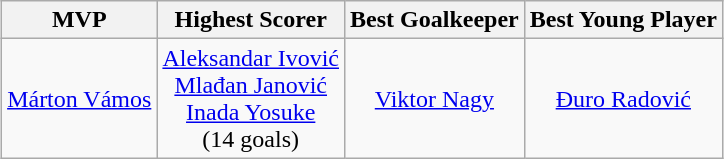<table class=wikitable style="text-align:center; margin:auto">
<tr>
<th>MVP</th>
<th>Highest Scorer</th>
<th>Best Goalkeeper</th>
<th>Best Young Player</th>
</tr>
<tr>
<td> <a href='#'>Márton Vámos</a></td>
<td> <a href='#'>Aleksandar Ivović</a><br> <a href='#'>Mlađan Janović</a><br> <a href='#'>Inada Yosuke</a><br>(14 goals)</td>
<td> <a href='#'>Viktor Nagy</a></td>
<td> <a href='#'>Đuro Radović</a></td>
</tr>
</table>
